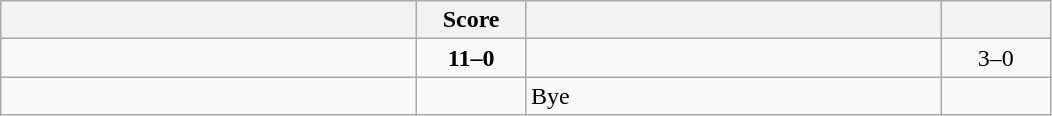<table class="wikitable" style="text-align: center; ">
<tr>
<th align="right" width="270"></th>
<th width="65">Score</th>
<th align="left" width="270"></th>
<th width="65"></th>
</tr>
<tr>
<td align="left"><strong></strong></td>
<td><strong>11–0</strong></td>
<td align="left"></td>
<td>3–0 <strong></strong></td>
</tr>
<tr>
<td align="left"><strong></strong></td>
<td></td>
<td align="left">Bye</td>
<td></td>
</tr>
</table>
